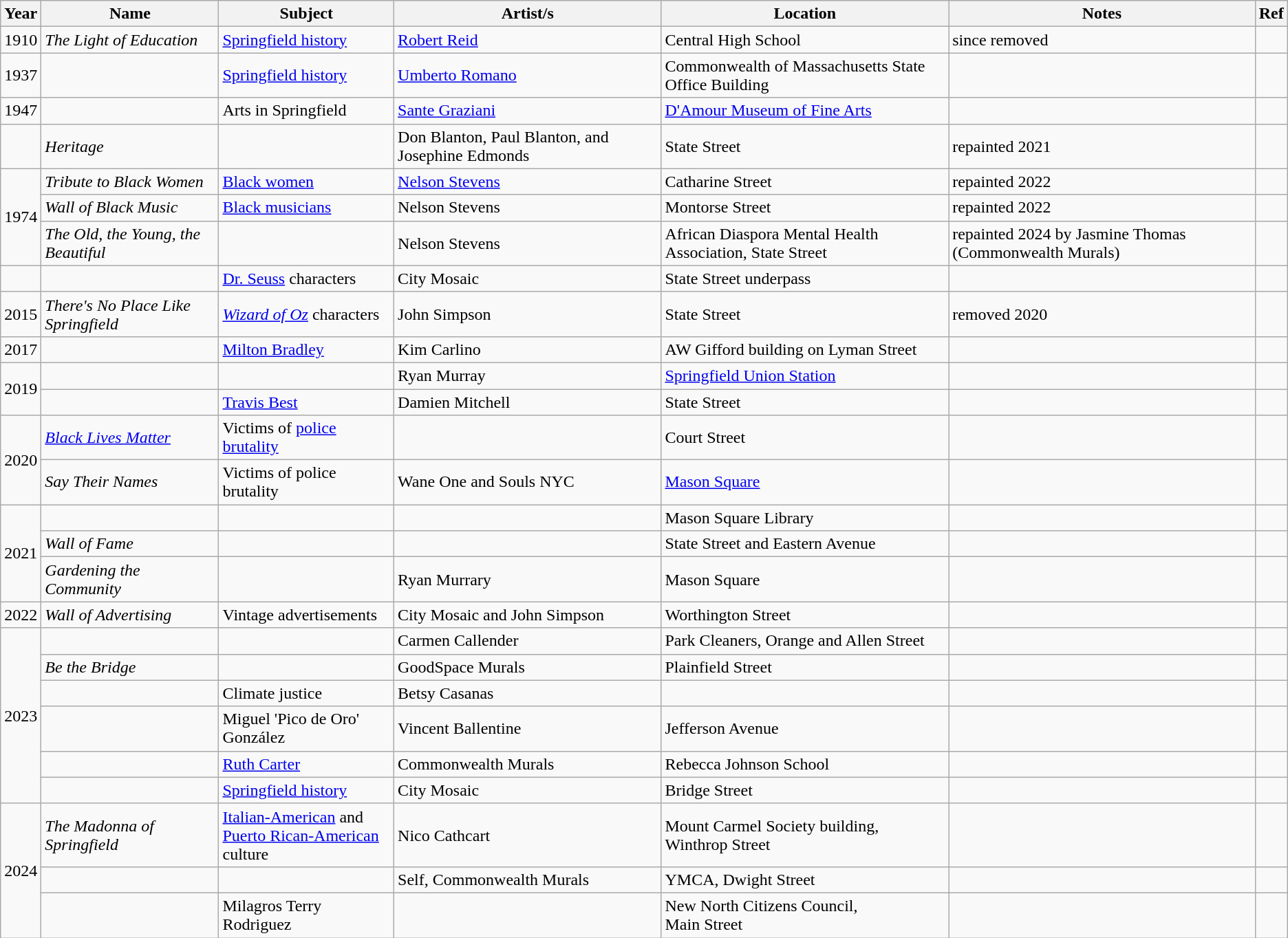<table class="wikitable">
<tr>
<th>Year</th>
<th>Name</th>
<th>Subject</th>
<th>Artist/s</th>
<th>Location</th>
<th>Notes</th>
<th>Ref</th>
</tr>
<tr>
<td>1910</td>
<td><em>The Light of Education</em></td>
<td><a href='#'>Springfield history</a></td>
<td><a href='#'>Robert Reid</a></td>
<td>Central High School</td>
<td>since removed</td>
<td></td>
</tr>
<tr>
<td>1937</td>
<td></td>
<td><a href='#'>Springfield history</a></td>
<td><a href='#'>Umberto Romano</a></td>
<td>Commonwealth of Massachusetts State Office Building</td>
<td></td>
<td></td>
</tr>
<tr>
<td>1947</td>
<td></td>
<td>Arts in Springfield</td>
<td><a href='#'>Sante Graziani</a></td>
<td><a href='#'>D'Amour Museum of Fine Arts</a></td>
<td></td>
<td></td>
</tr>
<tr>
<td></td>
<td><em>Heritage</em></td>
<td></td>
<td>Don Blanton, Paul Blanton, and Josephine Edmonds</td>
<td>State Street</td>
<td>repainted 2021</td>
<td></td>
</tr>
<tr>
<td rowspan="3">1974</td>
<td><em>Tribute to Black Women</em></td>
<td><a href='#'>Black women</a></td>
<td><a href='#'>Nelson Stevens</a></td>
<td>Catharine Street</td>
<td>repainted 2022</td>
<td></td>
</tr>
<tr>
<td><em>Wall of Black Music</em></td>
<td><a href='#'>Black musicians</a></td>
<td>Nelson Stevens</td>
<td>Montorse Street</td>
<td>repainted 2022</td>
<td></td>
</tr>
<tr>
<td><em>The Old, the Young, the Beautiful</em></td>
<td></td>
<td>Nelson Stevens</td>
<td>African Diaspora Mental Health Association, State Street</td>
<td>repainted 2024 by Jasmine Thomas (Commonwealth Murals)</td>
<td></td>
</tr>
<tr>
<td></td>
<td></td>
<td><a href='#'>Dr. Seuss</a> characters</td>
<td>City Mosaic</td>
<td>State Street underpass</td>
<td></td>
<td></td>
</tr>
<tr>
<td>2015</td>
<td><em>There's No Place Like Springfield</em></td>
<td><a href='#'><em>Wizard of Oz</em></a> characters</td>
<td>John Simpson</td>
<td>State Street</td>
<td>removed 2020</td>
<td></td>
</tr>
<tr>
<td>2017</td>
<td></td>
<td><a href='#'>Milton Bradley</a></td>
<td>Kim Carlino</td>
<td>AW Gifford building on Lyman Street</td>
<td></td>
<td></td>
</tr>
<tr>
<td rowspan="2">2019</td>
<td></td>
<td></td>
<td>Ryan Murray</td>
<td><a href='#'>Springfield Union Station</a></td>
<td></td>
<td></td>
</tr>
<tr>
<td></td>
<td><a href='#'>Travis Best</a></td>
<td>Damien Mitchell</td>
<td>State Street</td>
<td></td>
<td></td>
</tr>
<tr>
<td rowspan="2">2020</td>
<td><a href='#'><em>Black Lives Matter</em></a></td>
<td>Victims of <a href='#'>police brutality</a></td>
<td></td>
<td>Court Street</td>
<td></td>
<td></td>
</tr>
<tr>
<td><em>Say Their Names</em></td>
<td>Victims of police brutality</td>
<td>Wane One and Souls NYC</td>
<td><a href='#'>Mason Square</a></td>
<td></td>
<td></td>
</tr>
<tr>
<td rowspan="3">2021</td>
<td></td>
<td></td>
<td></td>
<td>Mason Square Library</td>
<td></td>
<td></td>
</tr>
<tr>
<td><em>Wall of Fame</em></td>
<td></td>
<td></td>
<td>State Street and Eastern Avenue</td>
<td></td>
<td></td>
</tr>
<tr>
<td><em>Gardening the Community</em></td>
<td></td>
<td>Ryan Murrary</td>
<td>Mason Square</td>
<td></td>
<td></td>
</tr>
<tr>
<td>2022</td>
<td><em>Wall of Advertising</em></td>
<td>Vintage advertisements</td>
<td>City Mosaic and John Simpson</td>
<td>Worthington Street</td>
<td></td>
<td></td>
</tr>
<tr>
<td rowspan="6">2023</td>
<td></td>
<td></td>
<td>Carmen Callender</td>
<td>Park Cleaners, Orange and Allen Street</td>
<td></td>
<td></td>
</tr>
<tr>
<td><em>Be the Bridge</em></td>
<td></td>
<td>GoodSpace Murals</td>
<td>Plainfield Street</td>
<td></td>
<td></td>
</tr>
<tr>
<td></td>
<td>Climate justice</td>
<td>Betsy Casanas</td>
<td></td>
<td></td>
<td></td>
</tr>
<tr>
<td></td>
<td>Miguel 'Pico de Oro' González</td>
<td>Vincent Ballentine</td>
<td>Jefferson Avenue</td>
<td></td>
<td></td>
</tr>
<tr>
<td></td>
<td><a href='#'>Ruth Carter</a></td>
<td>Commonwealth Murals</td>
<td>Rebecca Johnson School</td>
<td></td>
<td></td>
</tr>
<tr>
<td></td>
<td><a href='#'>Springfield history</a></td>
<td>City Mosaic</td>
<td>Bridge Street</td>
<td></td>
<td></td>
</tr>
<tr>
<td rowspan="3">2024</td>
<td><em>The Madonna of Springfield</em></td>
<td><a href='#'>Italian-American</a> and<br><a href='#'>Puerto Rican-American</a> culture</td>
<td>Nico Cathcart</td>
<td>Mount Carmel Society building, Winthrop Street</td>
<td></td>
<td></td>
</tr>
<tr>
<td></td>
<td></td>
<td>Self, Commonwealth Murals</td>
<td>YMCA, Dwight Street</td>
<td></td>
<td></td>
</tr>
<tr>
<td></td>
<td>Milagros Terry Rodriguez</td>
<td></td>
<td>New North Citizens Council,<br>Main Street</td>
<td></td>
<td></td>
</tr>
</table>
